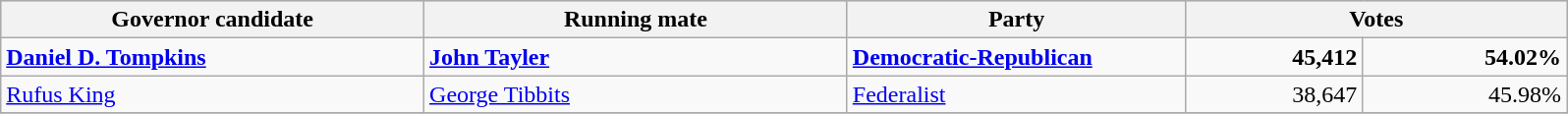<table class=wikitable>
<tr bgcolor=lightgrey>
<th width="20%">Governor candidate</th>
<th width="20%">Running mate</th>
<th width="16%">Party</th>
<th width="18%" colspan="2">Votes</th>
</tr>
<tr>
<td><strong><a href='#'>Daniel D. Tompkins</a></strong></td>
<td><strong><a href='#'>John Tayler</a></strong></td>
<td><strong><a href='#'>Democratic-Republican</a></strong></td>
<td align="right"><strong>45,412</strong></td>
<td align="right"><strong>54.02%</strong></td>
</tr>
<tr>
<td><a href='#'>Rufus King</a></td>
<td><a href='#'>George Tibbits</a></td>
<td><a href='#'>Federalist</a></td>
<td align="right">38,647</td>
<td align="right">45.98%</td>
</tr>
<tr>
</tr>
</table>
